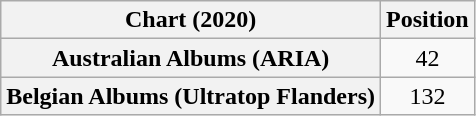<table class="wikitable sortable plainrowheaders" style="text-align:center">
<tr>
<th scope="col">Chart (2020)</th>
<th scope="col">Position</th>
</tr>
<tr>
<th scope="row">Australian Albums (ARIA)</th>
<td>42</td>
</tr>
<tr>
<th scope="row">Belgian Albums (Ultratop Flanders)</th>
<td>132</td>
</tr>
</table>
